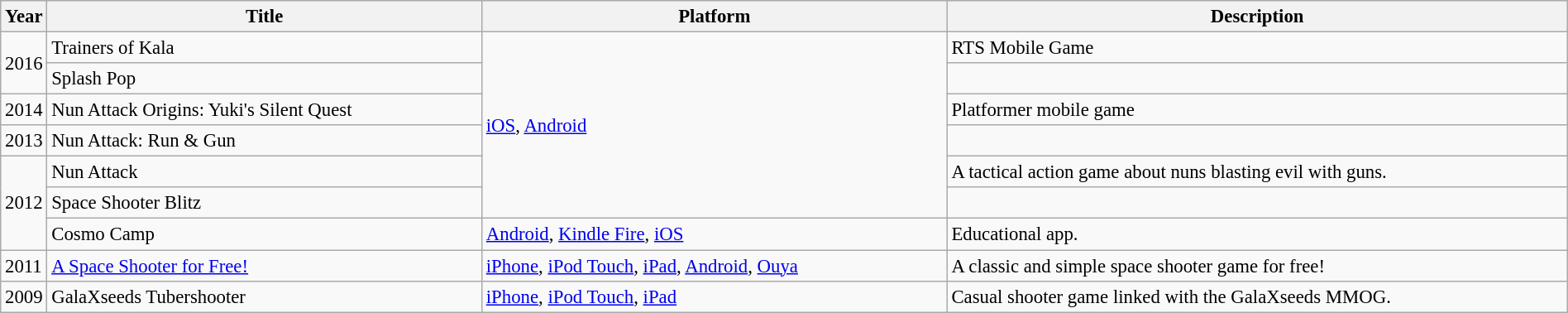<table class="sortable wikitable" style="font-size: 95%; width: 100%;">
<tr>
<th width=2%>Year</th>
<th width=28%>Title</th>
<th width=30%>Platform</th>
<th width=40%>Description</th>
</tr>
<tr>
<td rowspan="2">2016</td>
<td>Trainers of Kala</td>
<td rowspan="6"><a href='#'>iOS</a>, <a href='#'>Android</a></td>
<td>RTS Mobile Game</td>
</tr>
<tr>
<td>Splash Pop</td>
<td></td>
</tr>
<tr>
<td>2014</td>
<td>Nun Attack Origins: Yuki's Silent Quest</td>
<td>Platformer mobile game</td>
</tr>
<tr>
<td>2013</td>
<td>Nun Attack: Run & Gun</td>
<td></td>
</tr>
<tr>
<td rowspan="3">2012</td>
<td>Nun Attack</td>
<td>A tactical action game about nuns blasting evil with guns.</td>
</tr>
<tr>
<td>Space Shooter Blitz</td>
<td></td>
</tr>
<tr>
<td>Cosmo Camp</td>
<td><a href='#'>Android</a>, <a href='#'>Kindle Fire</a>, <a href='#'>iOS</a></td>
<td>Educational app.</td>
</tr>
<tr>
<td>2011</td>
<td><a href='#'>A Space Shooter for Free!</a></td>
<td><a href='#'>iPhone</a>, <a href='#'>iPod Touch</a>, <a href='#'>iPad</a>, <a href='#'>Android</a>, <a href='#'>Ouya</a></td>
<td>A classic and simple space shooter game for free!</td>
</tr>
<tr>
<td>2009</td>
<td>GalaXseeds Tubershooter</td>
<td><a href='#'>iPhone</a>, <a href='#'>iPod Touch</a>, <a href='#'>iPad</a></td>
<td>Casual shooter game linked with the GalaXseeds MMOG.</td>
</tr>
</table>
